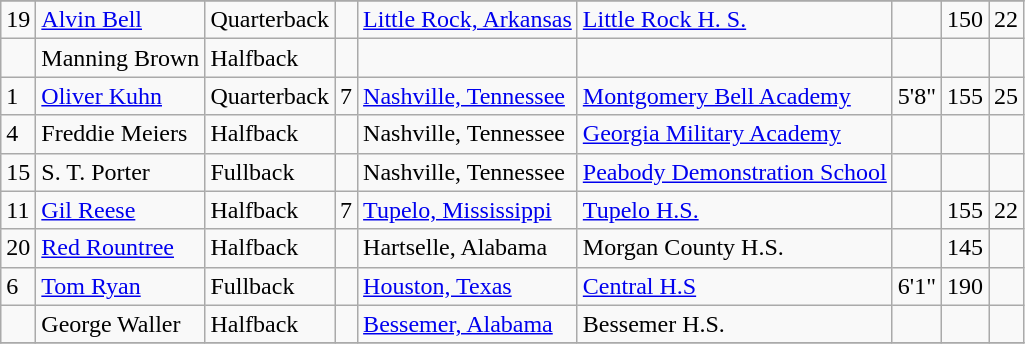<table class="wikitable">
<tr>
</tr>
<tr>
<td>19</td>
<td><a href='#'>Alvin Bell</a></td>
<td>Quarterback</td>
<td></td>
<td><a href='#'>Little Rock, Arkansas</a></td>
<td><a href='#'>Little Rock H. S.</a></td>
<td></td>
<td>150</td>
<td>22</td>
</tr>
<tr>
<td></td>
<td>Manning Brown</td>
<td>Halfback</td>
<td></td>
<td></td>
<td></td>
<td></td>
<td></td>
<td></td>
</tr>
<tr>
<td>1</td>
<td><a href='#'>Oliver Kuhn</a></td>
<td>Quarterback</td>
<td>7</td>
<td><a href='#'>Nashville, Tennessee</a></td>
<td><a href='#'>Montgomery Bell Academy</a></td>
<td>5'8"</td>
<td>155</td>
<td>25</td>
</tr>
<tr>
<td>4</td>
<td>Freddie Meiers</td>
<td>Halfback</td>
<td></td>
<td>Nashville, Tennessee</td>
<td><a href='#'>Georgia Military Academy</a></td>
<td></td>
<td></td>
</tr>
<tr>
<td>15</td>
<td>S. T. Porter</td>
<td>Fullback</td>
<td></td>
<td>Nashville, Tennessee</td>
<td><a href='#'>Peabody Demonstration School</a></td>
<td></td>
<td></td>
<td></td>
</tr>
<tr>
<td>11</td>
<td><a href='#'>Gil Reese</a></td>
<td>Halfback</td>
<td>7</td>
<td><a href='#'>Tupelo, Mississippi</a></td>
<td><a href='#'>Tupelo H.S.</a></td>
<td></td>
<td>155</td>
<td>22</td>
</tr>
<tr>
<td>20</td>
<td><a href='#'>Red Rountree</a></td>
<td>Halfback</td>
<td></td>
<td>Hartselle, Alabama</td>
<td>Morgan County H.S.</td>
<td></td>
<td>145</td>
<td></td>
</tr>
<tr>
<td>6</td>
<td><a href='#'>Tom Ryan</a></td>
<td>Fullback</td>
<td></td>
<td><a href='#'>Houston, Texas</a></td>
<td><a href='#'>Central H.S</a></td>
<td>6'1"</td>
<td>190</td>
<td></td>
</tr>
<tr>
<td></td>
<td>George Waller</td>
<td>Halfback</td>
<td></td>
<td><a href='#'>Bessemer, Alabama</a></td>
<td>Bessemer H.S.</td>
<td></td>
<td></td>
<td></td>
</tr>
<tr>
</tr>
</table>
